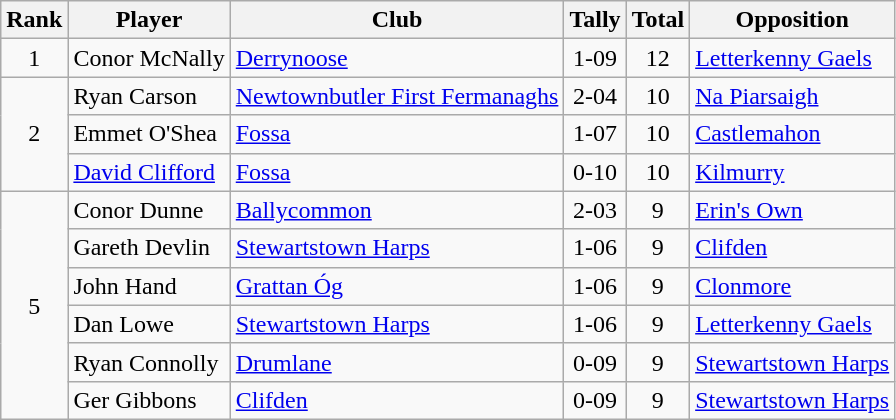<table class="wikitable">
<tr>
<th>Rank</th>
<th>Player</th>
<th>Club</th>
<th>Tally</th>
<th>Total</th>
<th>Opposition</th>
</tr>
<tr>
<td rowspan="1" style="text-align:center;">1</td>
<td>Conor McNally</td>
<td><a href='#'>Derrynoose</a></td>
<td align=center>1-09</td>
<td align=center>12</td>
<td><a href='#'>Letterkenny Gaels</a></td>
</tr>
<tr>
<td rowspan="3" style="text-align:center;">2</td>
<td>Ryan Carson</td>
<td><a href='#'>Newtownbutler First Fermanaghs</a></td>
<td align=center>2-04</td>
<td align=center>10</td>
<td><a href='#'>Na Piarsaigh</a></td>
</tr>
<tr>
<td>Emmet O'Shea</td>
<td><a href='#'>Fossa</a></td>
<td align=center>1-07</td>
<td align=center>10</td>
<td><a href='#'>Castlemahon</a></td>
</tr>
<tr>
<td><a href='#'>David Clifford</a></td>
<td><a href='#'>Fossa</a></td>
<td align=center>0-10</td>
<td align=center>10</td>
<td><a href='#'>Kilmurry</a></td>
</tr>
<tr>
<td rowspan="6" style="text-align:center;">5</td>
<td>Conor Dunne</td>
<td><a href='#'>Ballycommon</a></td>
<td align=center>2-03</td>
<td align=center>9</td>
<td><a href='#'>Erin's Own</a></td>
</tr>
<tr>
<td>Gareth Devlin</td>
<td><a href='#'>Stewartstown Harps</a></td>
<td align=center>1-06</td>
<td align=center>9</td>
<td><a href='#'>Clifden</a></td>
</tr>
<tr>
<td>John Hand</td>
<td><a href='#'>Grattan Óg</a></td>
<td align=center>1-06</td>
<td align=center>9</td>
<td><a href='#'>Clonmore</a></td>
</tr>
<tr>
<td>Dan Lowe</td>
<td><a href='#'>Stewartstown Harps</a></td>
<td align=center>1-06</td>
<td align=center>9</td>
<td><a href='#'>Letterkenny Gaels</a></td>
</tr>
<tr>
<td>Ryan Connolly</td>
<td><a href='#'>Drumlane</a></td>
<td align=center>0-09</td>
<td align=center>9</td>
<td><a href='#'>Stewartstown Harps</a></td>
</tr>
<tr>
<td>Ger Gibbons</td>
<td><a href='#'>Clifden</a></td>
<td align=center>0-09</td>
<td align=center>9</td>
<td><a href='#'>Stewartstown Harps</a></td>
</tr>
</table>
